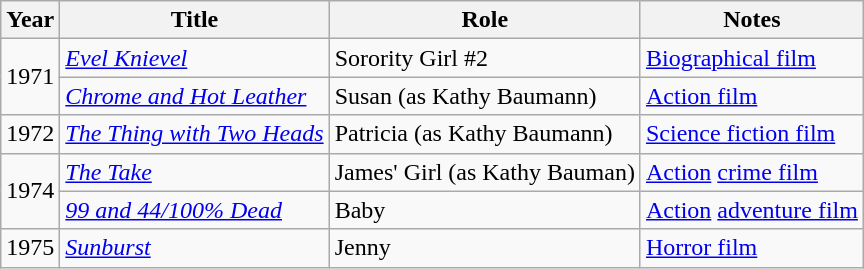<table class="wikitable sortable">
<tr>
<th>Year</th>
<th>Title</th>
<th>Role</th>
<th class="wikitable unsortable">Notes</th>
</tr>
<tr>
<td rowspan="2">1971</td>
<td><em><a href='#'>Evel Knievel</a></em></td>
<td>Sorority Girl #2</td>
<td><a href='#'>Biographical film</a></td>
</tr>
<tr>
<td><em><a href='#'>Chrome and Hot Leather</a></em></td>
<td>Susan (as Kathy Baumann)</td>
<td><a href='#'>Action film</a></td>
</tr>
<tr>
<td>1972</td>
<td><em><a href='#'>The Thing with Two Heads</a></em></td>
<td>Patricia (as Kathy Baumann)</td>
<td><a href='#'>Science fiction film</a></td>
</tr>
<tr>
<td rowspan="2">1974</td>
<td><em><a href='#'>The Take</a></em></td>
<td>James' Girl (as Kathy Bauman)</td>
<td><a href='#'>Action</a> <a href='#'>crime film</a></td>
</tr>
<tr>
<td><em><a href='#'>99 and 44/100% Dead</a></em></td>
<td>Baby</td>
<td><a href='#'>Action</a> <a href='#'>adventure film</a></td>
</tr>
<tr>
<td>1975</td>
<td><em><a href='#'>Sunburst</a></em></td>
<td>Jenny</td>
<td><a href='#'>Horror film</a></td>
</tr>
</table>
